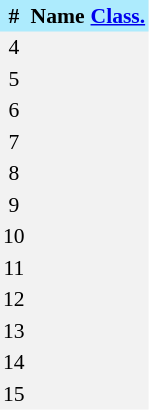<table border=0 cellpadding=2 cellspacing=0  |- bgcolor=#F2F2F2 style="text-align:center; font-size:90%;">
<tr bgcolor=#ADEBFD>
<th>#</th>
<th align=left>Name</th>
<th align=left><a href='#'>Class.</a></th>
</tr>
<tr>
<td>4</td>
<td align=left></td>
<td align=left></td>
</tr>
<tr>
<td>5</td>
<td align=left></td>
<td align=left></td>
</tr>
<tr>
<td>6</td>
<td align=left></td>
<td align=left></td>
</tr>
<tr>
<td>7</td>
<td align=left></td>
<td align=left></td>
</tr>
<tr>
<td>8</td>
<td align=left></td>
<td align=left></td>
</tr>
<tr>
<td>9</td>
<td align=left></td>
<td align=left></td>
</tr>
<tr>
<td>10</td>
<td align=left></td>
<td align=left></td>
</tr>
<tr>
<td>11</td>
<td align=left></td>
<td align=left></td>
</tr>
<tr>
<td>12</td>
<td align=left></td>
<td align=left></td>
</tr>
<tr>
<td>13</td>
<td align=left></td>
<td align=left></td>
</tr>
<tr>
<td>14</td>
<td align=left></td>
<td align=left></td>
</tr>
<tr>
<td>15</td>
<td align=left></td>
<td align=left></td>
</tr>
</table>
